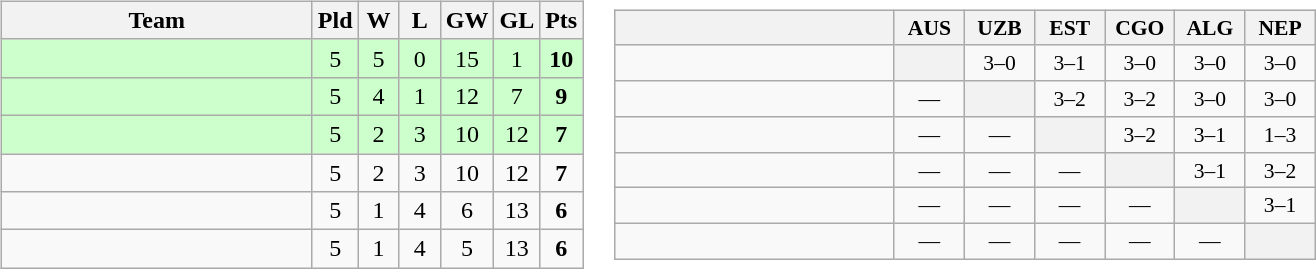<table>
<tr>
<td><br><table class="wikitable" style="text-align:center">
<tr>
<th width=200>Team</th>
<th width=20>Pld</th>
<th width=20>W</th>
<th width=20>L</th>
<th width=20>GW</th>
<th width=20>GL</th>
<th width=20>Pts</th>
</tr>
<tr bgcolor=ccffcc>
<td style="text-align:left;"></td>
<td>5</td>
<td>5</td>
<td>0</td>
<td>15</td>
<td>1</td>
<td><strong>10</strong></td>
</tr>
<tr bgcolor=ccffcc>
<td style="text-align:left;"></td>
<td>5</td>
<td>4</td>
<td>1</td>
<td>12</td>
<td>7</td>
<td><strong>9</strong></td>
</tr>
<tr bgcolor=ccffcc>
<td style="text-align:left;"></td>
<td>5</td>
<td>2</td>
<td>3</td>
<td>10</td>
<td>12</td>
<td><strong>7</strong></td>
</tr>
<tr>
<td style="text-align:left;"></td>
<td>5</td>
<td>2</td>
<td>3</td>
<td>10</td>
<td>12</td>
<td><strong>7</strong></td>
</tr>
<tr>
<td style="text-align:left;"></td>
<td>5</td>
<td>1</td>
<td>4</td>
<td>6</td>
<td>13</td>
<td><strong>6</strong></td>
</tr>
<tr>
<td style="text-align:left;"></td>
<td>5</td>
<td>1</td>
<td>4</td>
<td>5</td>
<td>13</td>
<td><strong>6</strong></td>
</tr>
</table>
</td>
<td><br><table class="wikitable" style="text-align:center; font-size:90%">
<tr>
<th width="180"> </th>
<th width="40">AUS</th>
<th width="40">UZB</th>
<th width="40">EST</th>
<th width="40">CGO</th>
<th width="40">ALG</th>
<th width="40">NEP</th>
</tr>
<tr>
<td style="text-align:left;"></td>
<th></th>
<td>3–0</td>
<td>3–1</td>
<td>3–0</td>
<td>3–0</td>
<td>3–0</td>
</tr>
<tr>
<td style="text-align:left;"></td>
<td>—</td>
<th></th>
<td>3–2</td>
<td>3–2</td>
<td>3–0</td>
<td>3–0</td>
</tr>
<tr>
<td style="text-align:left;"></td>
<td>—</td>
<td>—</td>
<th></th>
<td>3–2</td>
<td>3–1</td>
<td>1–3</td>
</tr>
<tr>
<td style="text-align:left;"></td>
<td>—</td>
<td>—</td>
<td>—</td>
<th></th>
<td>3–1</td>
<td>3–2</td>
</tr>
<tr>
<td style="text-align:left;"></td>
<td>—</td>
<td>—</td>
<td>—</td>
<td>—</td>
<th></th>
<td>3–1</td>
</tr>
<tr>
<td style="text-align:left;"></td>
<td>—</td>
<td>—</td>
<td>—</td>
<td>—</td>
<td>—</td>
<th></th>
</tr>
</table>
</td>
</tr>
</table>
